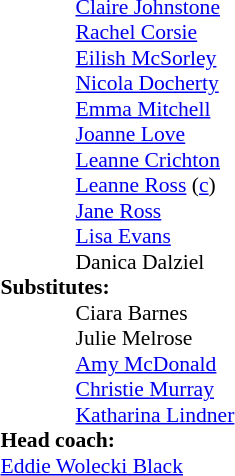<table style="font-size: 90%" cellspacing="0" cellpadding="0" align="center">
<tr>
<th width="25"></th>
<th width="25"></th>
<th width="200"></th>
<th></th>
</tr>
<tr>
<td></td>
<td></td>
<td> <a href='#'>Claire Johnstone</a></td>
</tr>
<tr>
<td></td>
<td></td>
<td> <a href='#'>Rachel Corsie</a></td>
</tr>
<tr>
<td></td>
<td></td>
<td> <a href='#'>Eilish McSorley</a></td>
</tr>
<tr>
<td></td>
<td></td>
<td> <a href='#'>Nicola Docherty</a></td>
</tr>
<tr>
<td></td>
<td></td>
<td> <a href='#'>Emma Mitchell</a> </td>
</tr>
<tr>
<td></td>
<td></td>
<td> <a href='#'>Joanne Love</a> </td>
</tr>
<tr>
<td></td>
<td></td>
<td> <a href='#'>Leanne Crichton</a></td>
</tr>
<tr>
<td></td>
<td></td>
<td> <a href='#'>Leanne Ross</a> (<a href='#'>c</a>)</td>
</tr>
<tr>
<td></td>
<td></td>
<td> <a href='#'>Jane Ross</a></td>
</tr>
<tr>
<td></td>
<td></td>
<td> <a href='#'>Lisa Evans</a> </td>
</tr>
<tr>
<td></td>
<td></td>
<td> Danica Dalziel</td>
</tr>
<tr>
<td colspan=3><strong>Substitutes:</strong></td>
</tr>
<tr>
<td></td>
<td></td>
<td> Ciara Barnes </td>
</tr>
<tr>
<td></td>
<td></td>
<td> Julie Melrose </td>
</tr>
<tr>
<td></td>
<td></td>
<td> <a href='#'>Amy McDonald</a></td>
</tr>
<tr>
<td></td>
<td></td>
<td> <a href='#'>Christie Murray</a></td>
</tr>
<tr>
<td></td>
<td></td>
<td> <a href='#'>Katharina Lindner</a> </td>
</tr>
<tr>
<td colspan=3><strong>Head coach:</strong></td>
</tr>
<tr>
<td colspan="4"> <a href='#'>Eddie Wolecki Black</a></td>
</tr>
</table>
